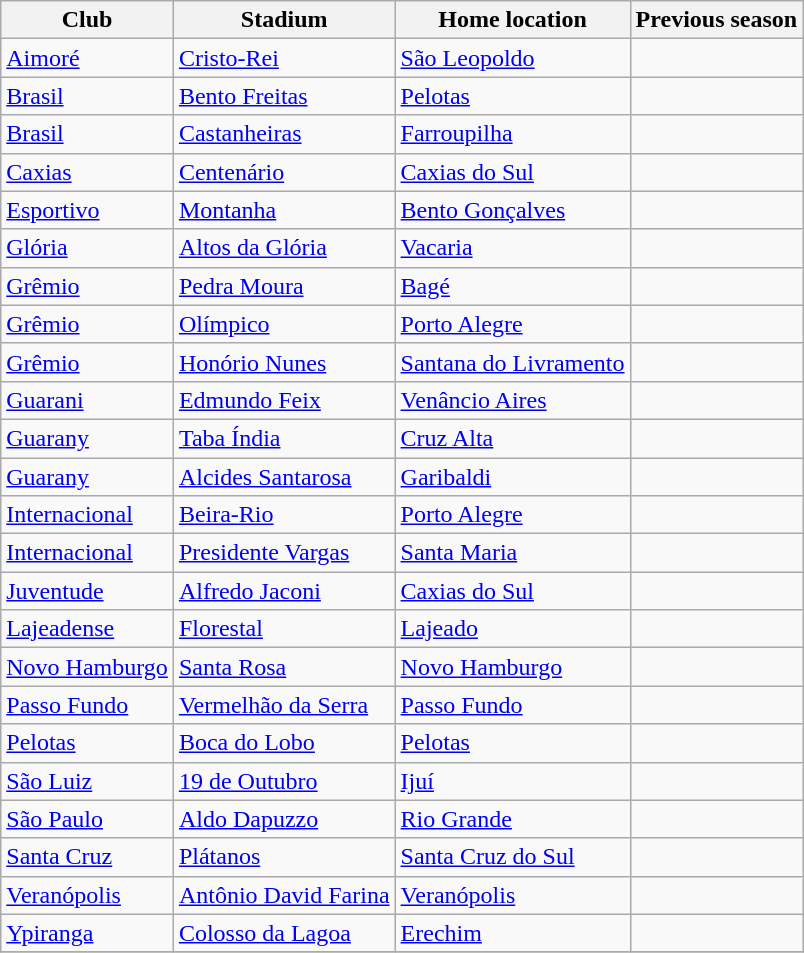<table class="wikitable sortable">
<tr>
<th>Club</th>
<th>Stadium</th>
<th>Home location</th>
<th>Previous season</th>
</tr>
<tr>
<td><a href='#'>Aimoré</a></td>
<td><a href='#'>Cristo-Rei</a></td>
<td><a href='#'>São Leopoldo</a></td>
<td></td>
</tr>
<tr>
<td><a href='#'>Brasil</a></td>
<td><a href='#'>Bento Freitas</a></td>
<td><a href='#'>Pelotas</a></td>
<td></td>
</tr>
<tr>
<td><a href='#'>Brasil</a></td>
<td><a href='#'>Castanheiras</a></td>
<td><a href='#'>Farroupilha</a></td>
<td></td>
</tr>
<tr>
<td><a href='#'>Caxias</a></td>
<td><a href='#'>Centenário</a></td>
<td><a href='#'>Caxias do Sul</a></td>
<td></td>
</tr>
<tr>
<td><a href='#'>Esportivo</a></td>
<td><a href='#'>Montanha</a></td>
<td><a href='#'>Bento Gonçalves</a></td>
<td></td>
</tr>
<tr>
<td><a href='#'>Glória</a></td>
<td><a href='#'>Altos da Glória</a></td>
<td><a href='#'>Vacaria</a></td>
<td></td>
</tr>
<tr>
<td><a href='#'>Grêmio</a></td>
<td><a href='#'>Pedra Moura</a></td>
<td><a href='#'>Bagé</a></td>
<td></td>
</tr>
<tr>
<td><a href='#'>Grêmio</a></td>
<td><a href='#'>Olímpico</a></td>
<td><a href='#'>Porto Alegre</a></td>
<td></td>
</tr>
<tr>
<td><a href='#'>Grêmio</a></td>
<td><a href='#'>Honório Nunes</a></td>
<td><a href='#'>Santana do Livramento</a></td>
<td></td>
</tr>
<tr>
<td><a href='#'>Guarani</a></td>
<td><a href='#'>Edmundo Feix</a></td>
<td><a href='#'>Venâncio Aires</a></td>
<td></td>
</tr>
<tr>
<td><a href='#'>Guarany</a></td>
<td><a href='#'>Taba Índia</a></td>
<td><a href='#'>Cruz Alta</a></td>
<td></td>
</tr>
<tr>
<td><a href='#'>Guarany</a></td>
<td><a href='#'>Alcides Santarosa</a></td>
<td><a href='#'>Garibaldi</a></td>
<td></td>
</tr>
<tr>
<td><a href='#'>Internacional</a></td>
<td><a href='#'>Beira-Rio</a></td>
<td><a href='#'>Porto Alegre</a></td>
<td></td>
</tr>
<tr>
<td><a href='#'>Internacional</a></td>
<td><a href='#'>Presidente Vargas</a></td>
<td><a href='#'>Santa Maria</a></td>
<td></td>
</tr>
<tr>
<td><a href='#'>Juventude</a></td>
<td><a href='#'>Alfredo Jaconi</a></td>
<td><a href='#'>Caxias do Sul</a></td>
<td></td>
</tr>
<tr>
<td><a href='#'>Lajeadense</a></td>
<td><a href='#'>Florestal</a></td>
<td><a href='#'>Lajeado</a></td>
<td></td>
</tr>
<tr>
<td><a href='#'>Novo Hamburgo</a></td>
<td><a href='#'>Santa Rosa</a></td>
<td><a href='#'>Novo Hamburgo</a></td>
<td></td>
</tr>
<tr>
<td><a href='#'>Passo Fundo</a></td>
<td><a href='#'>Vermelhão da Serra</a></td>
<td><a href='#'>Passo Fundo</a></td>
<td></td>
</tr>
<tr>
<td><a href='#'>Pelotas</a></td>
<td><a href='#'>Boca do Lobo</a></td>
<td><a href='#'>Pelotas</a></td>
<td></td>
</tr>
<tr>
<td><a href='#'>São Luiz</a></td>
<td><a href='#'>19 de Outubro</a></td>
<td><a href='#'>Ijuí</a></td>
<td></td>
</tr>
<tr>
<td><a href='#'>São Paulo</a></td>
<td><a href='#'>Aldo Dapuzzo</a></td>
<td><a href='#'>Rio Grande</a></td>
<td></td>
</tr>
<tr>
<td><a href='#'>Santa Cruz</a></td>
<td><a href='#'>Plátanos</a></td>
<td><a href='#'>Santa Cruz do Sul</a></td>
<td></td>
</tr>
<tr>
<td><a href='#'>Veranópolis</a></td>
<td><a href='#'>Antônio David Farina</a></td>
<td><a href='#'>Veranópolis</a></td>
<td></td>
</tr>
<tr>
<td><a href='#'>Ypiranga</a></td>
<td><a href='#'>Colosso da Lagoa</a></td>
<td><a href='#'>Erechim</a></td>
<td></td>
</tr>
<tr>
</tr>
</table>
